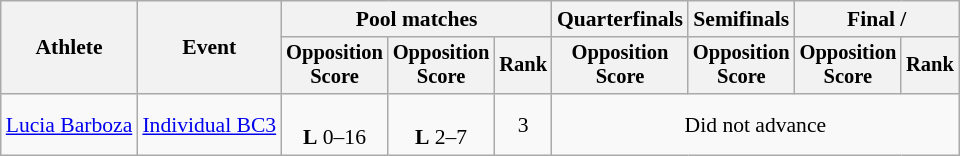<table class=wikitable style="font-size:90%">
<tr>
<th rowspan="2">Athlete</th>
<th rowspan="2">Event</th>
<th colspan="3">Pool matches</th>
<th>Quarterfinals</th>
<th>Semifinals</th>
<th colspan=2>Final / </th>
</tr>
<tr style="font-size:95%">
<th>Opposition<br>Score</th>
<th>Opposition<br>Score</th>
<th>Rank</th>
<th>Opposition<br>Score</th>
<th>Opposition<br>Score</th>
<th>Opposition<br>Score</th>
<th>Rank</th>
</tr>
<tr align=center>
<td align=left><a href='#'>Lucia Barboza</a></td>
<td align=left><a href='#'>Individual BC3</a></td>
<td><br><strong>L</strong> 0–16</td>
<td><br><strong>L</strong> 2–7</td>
<td>3</td>
<td colspan=4>Did not advance</td>
</tr>
</table>
